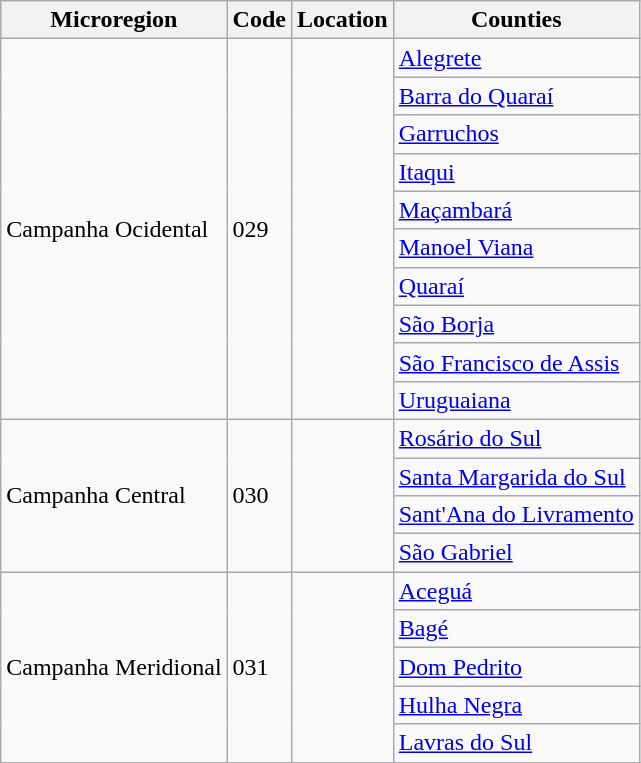<table class="wikitable sortable">
<tr>
<th>Microregion</th>
<th>Code</th>
<th>Location</th>
<th>Counties</th>
</tr>
<tr>
<td rowspan="10">Campanha Ocidental</td>
<td rowspan="10">029</td>
<td rowspan="10"></td>
<td><a href='#'>Alegrete</a></td>
</tr>
<tr>
<td><a href='#'>Barra do Quaraí</a></td>
</tr>
<tr>
<td><a href='#'>Garruchos</a></td>
</tr>
<tr>
<td><a href='#'>Itaqui</a></td>
</tr>
<tr>
<td><a href='#'>Maçambará</a></td>
</tr>
<tr>
<td><a href='#'>Manoel Viana</a></td>
</tr>
<tr>
<td><a href='#'>Quaraí</a></td>
</tr>
<tr>
<td><a href='#'>São Borja</a></td>
</tr>
<tr>
<td><a href='#'>São Francisco de Assis</a></td>
</tr>
<tr>
<td><a href='#'>Uruguaiana</a></td>
</tr>
<tr>
<td rowspan="4">Campanha Central</td>
<td rowspan="4">030</td>
<td rowspan="4"></td>
<td><a href='#'>Rosário do Sul</a></td>
</tr>
<tr>
<td><a href='#'>Santa Margarida do Sul</a></td>
</tr>
<tr>
<td><a href='#'>Sant'Ana do Livramento</a></td>
</tr>
<tr>
<td><a href='#'>São Gabriel</a></td>
</tr>
<tr>
<td rowspan="5">Campanha Meridional</td>
<td rowspan="5">031</td>
<td rowspan="5"></td>
<td><a href='#'>Aceguá</a></td>
</tr>
<tr>
<td><a href='#'>Bagé</a></td>
</tr>
<tr>
<td><a href='#'>Dom Pedrito</a></td>
</tr>
<tr>
<td><a href='#'>Hulha Negra</a></td>
</tr>
<tr>
<td><a href='#'>Lavras do Sul</a></td>
</tr>
<tr>
</tr>
</table>
